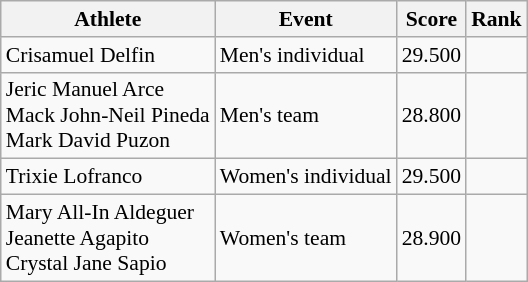<table class="wikitable" style="font-size:90%; text-align:center">
<tr>
<th>Athlete</th>
<th>Event</th>
<th>Score</th>
<th>Rank</th>
</tr>
<tr align=center>
<td align=left>Crisamuel Delfin</td>
<td align=left>Men's individual</td>
<td>29.500</td>
<td></td>
</tr>
<tr align=center>
<td align=left>Jeric Manuel Arce<br>Mack John-Neil Pineda<br>Mark David Puzon</td>
<td align=left>Men's team</td>
<td>28.800</td>
<td></td>
</tr>
<tr align=center>
<td align=left>Trixie Lofranco</td>
<td align=left>Women's individual</td>
<td>29.500</td>
<td></td>
</tr>
<tr align=center>
<td align=left>Mary All-In Aldeguer<br>Jeanette Agapito<br>Crystal Jane Sapio</td>
<td align=left>Women's team</td>
<td>28.900</td>
<td></td>
</tr>
</table>
